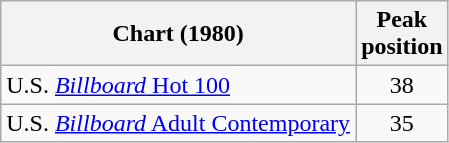<table class="wikitable sortable">
<tr>
<th>Chart (1980)</th>
<th>Peak<br>position</th>
</tr>
<tr>
<td>U.S. <a href='#'><em>Billboard</em> Hot 100</a></td>
<td style="text-align:center;">38</td>
</tr>
<tr>
<td>U.S. <a href='#'><em>Billboard</em> Adult Contemporary</a></td>
<td style="text-align:center;">35</td>
</tr>
</table>
